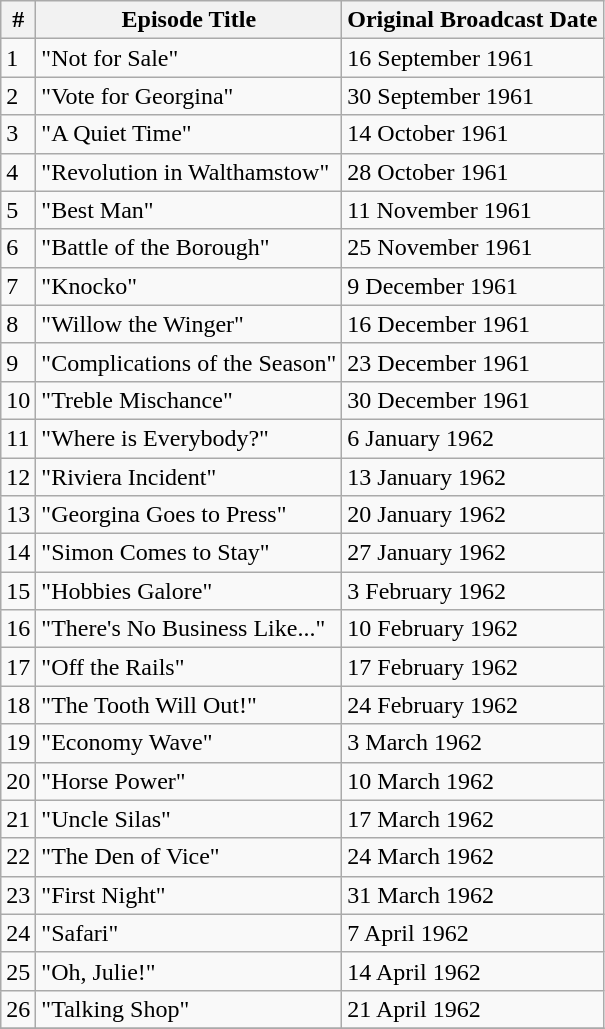<table class="wikitable">
<tr>
<th>#</th>
<th>Episode Title</th>
<th>Original Broadcast Date</th>
</tr>
<tr>
<td>1</td>
<td>"Not for Sale"</td>
<td>16 September 1961</td>
</tr>
<tr>
<td>2</td>
<td>"Vote for Georgina"</td>
<td>30 September 1961</td>
</tr>
<tr>
<td>3</td>
<td>"A Quiet Time"</td>
<td>14 October 1961</td>
</tr>
<tr>
<td>4</td>
<td>"Revolution in Walthamstow"</td>
<td>28 October 1961</td>
</tr>
<tr>
<td>5</td>
<td>"Best Man"</td>
<td>11 November 1961</td>
</tr>
<tr>
<td>6</td>
<td>"Battle of the Borough"</td>
<td>25 November 1961</td>
</tr>
<tr>
<td>7</td>
<td>"Knocko"</td>
<td>9 December 1961</td>
</tr>
<tr>
<td>8</td>
<td>"Willow the Winger"</td>
<td>16 December 1961</td>
</tr>
<tr>
<td>9</td>
<td>"Complications of the Season"</td>
<td>23 December 1961</td>
</tr>
<tr>
<td>10</td>
<td>"Treble Mischance"</td>
<td>30 December 1961</td>
</tr>
<tr>
<td>11</td>
<td>"Where is Everybody?"</td>
<td>6 January 1962</td>
</tr>
<tr>
<td>12</td>
<td>"Riviera Incident"</td>
<td>13 January 1962</td>
</tr>
<tr>
<td>13</td>
<td>"Georgina Goes to Press"</td>
<td>20 January 1962</td>
</tr>
<tr>
<td>14</td>
<td>"Simon Comes to Stay"</td>
<td>27 January 1962</td>
</tr>
<tr>
<td>15</td>
<td>"Hobbies Galore"</td>
<td>3 February 1962</td>
</tr>
<tr>
<td>16</td>
<td>"There's No Business Like..."</td>
<td>10 February 1962</td>
</tr>
<tr>
<td>17</td>
<td>"Off the Rails"</td>
<td>17 February 1962</td>
</tr>
<tr>
<td>18</td>
<td>"The Tooth Will Out!"</td>
<td>24 February 1962</td>
</tr>
<tr>
<td>19</td>
<td>"Economy Wave"</td>
<td>3 March 1962</td>
</tr>
<tr>
<td>20</td>
<td>"Horse Power"</td>
<td>10 March 1962</td>
</tr>
<tr>
<td>21</td>
<td>"Uncle Silas"</td>
<td>17 March 1962</td>
</tr>
<tr>
<td>22</td>
<td>"The Den of Vice"</td>
<td>24 March 1962</td>
</tr>
<tr>
<td>23</td>
<td>"First Night"</td>
<td>31 March 1962</td>
</tr>
<tr>
<td>24</td>
<td>"Safari"</td>
<td>7 April 1962</td>
</tr>
<tr>
<td>25</td>
<td>"Oh, Julie!"</td>
<td>14 April 1962</td>
</tr>
<tr>
<td>26</td>
<td>"Talking Shop"</td>
<td>21 April 1962</td>
</tr>
<tr>
</tr>
</table>
